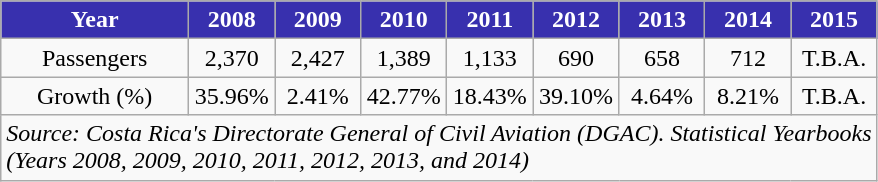<table class="sortable wikitable toccolours" style="text-align:center">
<tr>
<th style="background:#3830AE;color:white">Year</th>
<th style="background:#3830AE;color:white; width:50px">2008</th>
<th style="background:#3830AE;color:white; width:50px">2009</th>
<th style="background:#3830AE;color:white; width:50px">2010</th>
<th style="background:#3830AE;color:white; width:50px">2011</th>
<th style="background:#3830AE;color:white; width:50px">2012</th>
<th style="background:#3830AE;color:white; width:50px">2013</th>
<th style="background:#3830AE;color:white; width:50px">2014</th>
<th style="background:#3830AE;color:white; width:50px">2015</th>
</tr>
<tr>
<td>Passengers</td>
<td>2,370</td>
<td>2,427</td>
<td>1,389</td>
<td>1,133</td>
<td>690</td>
<td>658</td>
<td>712</td>
<td>T.B.A.</td>
</tr>
<tr>
<td>Growth (%)</td>
<td> 35.96%</td>
<td> 2.41%</td>
<td> 42.77%</td>
<td> 18.43%</td>
<td> 39.10%</td>
<td> 4.64%</td>
<td> 8.21%</td>
<td>T.B.A.</td>
</tr>
<tr>
<td colspan="9" style="text-align:left;"><em>Source: Costa Rica's Directorate General of Civil Aviation (DGAC). Statistical Yearbooks<br>(Years 2008, 2009, 2010, 2011, 2012, 2013, and 2014)</em></td>
</tr>
</table>
